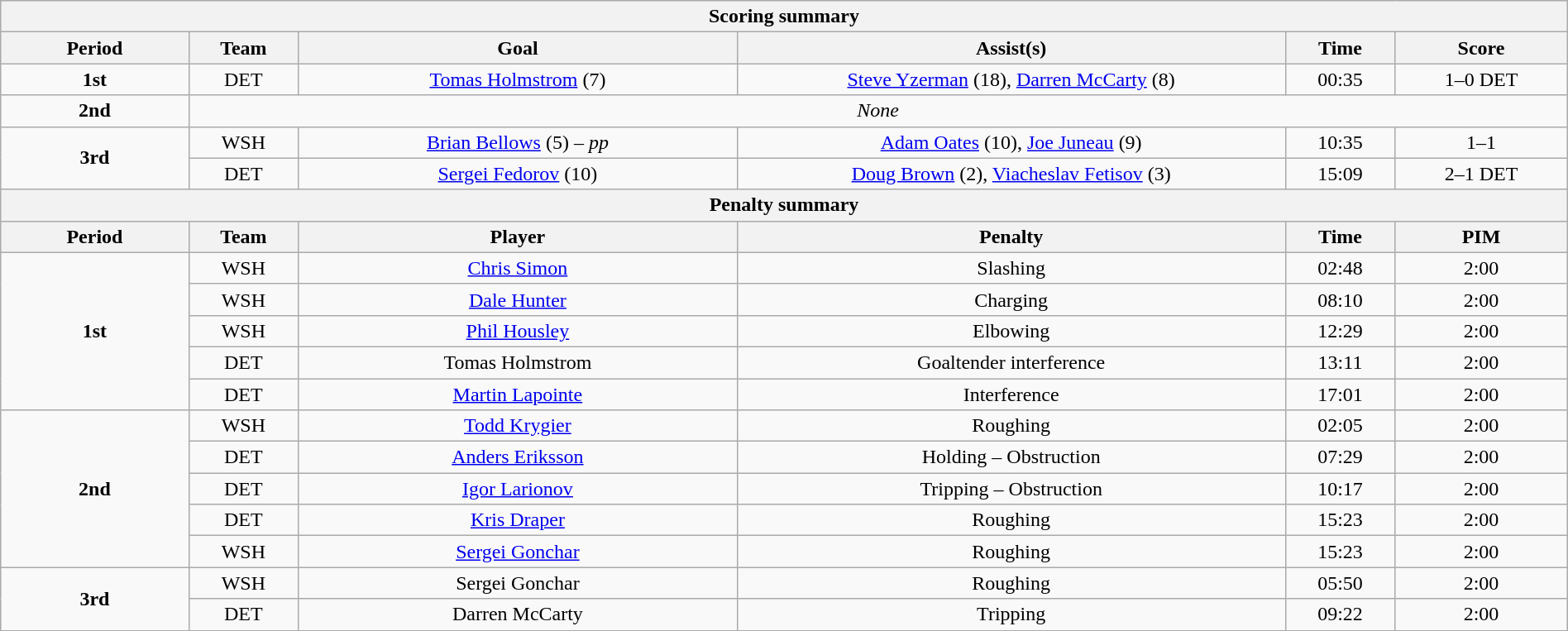<table style="width:100%;" class="wikitable">
<tr>
<th colspan="6">Scoring summary</th>
</tr>
<tr>
<th style="width:12%;">Period</th>
<th style="width:7%;">Team</th>
<th style="width:28%;">Goal</th>
<th style="width:35%;">Assist(s)</th>
<th style="width:7%;">Time</th>
<th style="width:11%;">Score</th>
</tr>
<tr>
<td style="text-align:center;" rowspan="1"><strong>1st</strong></td>
<td style="text-align:center;">DET</td>
<td style="text-align:center;"><a href='#'>Tomas Holmstrom</a> (7)</td>
<td style="text-align:center;"><a href='#'>Steve Yzerman</a> (18), <a href='#'>Darren McCarty</a> (8)</td>
<td style="text-align:center;">00:35</td>
<td style="text-align:center;">1–0 DET</td>
</tr>
<tr>
<td style="text-align:center;" rowspan="1"><strong>2nd</strong></td>
<td style="text-align:center;" colspan="5"><em>None</em></td>
</tr>
<tr>
<td style="text-align:center;" rowspan="2"><strong>3rd</strong></td>
<td style="text-align:center;">WSH</td>
<td style="text-align:center;"><a href='#'>Brian Bellows</a> (5) – <em>pp</em></td>
<td style="text-align:center;"><a href='#'>Adam Oates</a> (10), <a href='#'>Joe Juneau</a> (9)</td>
<td style="text-align:center;">10:35</td>
<td style="text-align:center;">1–1</td>
</tr>
<tr>
<td style="text-align:center;">DET</td>
<td style="text-align:center;"><a href='#'>Sergei Fedorov</a> (10)</td>
<td style="text-align:center;"><a href='#'>Doug Brown</a> (2), <a href='#'>Viacheslav Fetisov</a> (3)</td>
<td style="text-align:center;">15:09</td>
<td style="text-align:center;">2–1 DET</td>
</tr>
<tr>
<th colspan="6">Penalty summary</th>
</tr>
<tr>
<th style="width:12%;">Period</th>
<th style="width:7%;">Team</th>
<th style="width:28%;">Player</th>
<th style="width:35%;">Penalty</th>
<th style="width:7%;">Time</th>
<th style="width:11%;">PIM</th>
</tr>
<tr style="text-align:center;">
<td rowspan="5"><strong>1st</strong></td>
<td>WSH</td>
<td><a href='#'>Chris Simon</a></td>
<td>Slashing</td>
<td>02:48</td>
<td>2:00</td>
</tr>
<tr style="text-align:center;">
<td>WSH</td>
<td><a href='#'>Dale Hunter</a></td>
<td>Charging</td>
<td>08:10</td>
<td>2:00</td>
</tr>
<tr style="text-align:center;">
<td>WSH</td>
<td><a href='#'>Phil Housley</a></td>
<td>Elbowing</td>
<td>12:29</td>
<td>2:00</td>
</tr>
<tr style="text-align:center;">
<td>DET</td>
<td>Tomas Holmstrom</td>
<td>Goaltender interference</td>
<td>13:11</td>
<td>2:00</td>
</tr>
<tr style="text-align:center;">
<td>DET</td>
<td><a href='#'>Martin Lapointe</a></td>
<td>Interference</td>
<td>17:01</td>
<td>2:00</td>
</tr>
<tr style="text-align:center;">
<td rowspan="5"><strong>2nd</strong></td>
<td>WSH</td>
<td><a href='#'>Todd Krygier</a></td>
<td>Roughing</td>
<td>02:05</td>
<td>2:00</td>
</tr>
<tr style="text-align:center;">
<td>DET</td>
<td><a href='#'>Anders Eriksson</a></td>
<td>Holding – Obstruction</td>
<td>07:29</td>
<td>2:00</td>
</tr>
<tr style="text-align:center;">
<td>DET</td>
<td><a href='#'>Igor Larionov</a></td>
<td>Tripping – Obstruction</td>
<td>10:17</td>
<td>2:00</td>
</tr>
<tr style="text-align:center;">
<td>DET</td>
<td><a href='#'>Kris Draper</a></td>
<td>Roughing</td>
<td>15:23</td>
<td>2:00</td>
</tr>
<tr style="text-align:center;">
<td>WSH</td>
<td><a href='#'>Sergei Gonchar</a></td>
<td>Roughing</td>
<td>15:23</td>
<td>2:00</td>
</tr>
<tr style="text-align:center;">
<td rowspan="2"><strong>3rd</strong></td>
<td>WSH</td>
<td>Sergei Gonchar</td>
<td>Roughing</td>
<td>05:50</td>
<td>2:00</td>
</tr>
<tr style="text-align:center;">
<td>DET</td>
<td>Darren McCarty</td>
<td>Tripping</td>
<td>09:22</td>
<td>2:00</td>
</tr>
</table>
